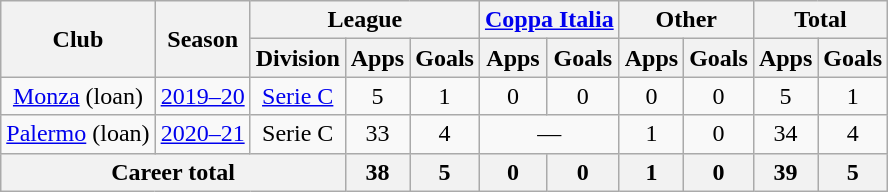<table class="wikitable" style="text-align: center;">
<tr>
<th rowspan="2">Club</th>
<th rowspan="2">Season</th>
<th colspan="3">League</th>
<th colspan="2"><a href='#'>Coppa Italia</a></th>
<th colspan="2">Other</th>
<th colspan="2">Total</th>
</tr>
<tr>
<th>Division</th>
<th>Apps</th>
<th>Goals</th>
<th>Apps</th>
<th>Goals</th>
<th>Apps</th>
<th>Goals</th>
<th>Apps</th>
<th>Goals</th>
</tr>
<tr>
<td><a href='#'>Monza</a> (loan)</td>
<td><a href='#'>2019–20</a></td>
<td><a href='#'>Serie C</a></td>
<td>5</td>
<td>1</td>
<td>0</td>
<td>0</td>
<td>0</td>
<td>0</td>
<td>5</td>
<td>1</td>
</tr>
<tr>
<td><a href='#'>Palermo</a> (loan)</td>
<td><a href='#'>2020–21</a></td>
<td>Serie C</td>
<td>33</td>
<td>4</td>
<td colspan="2">—</td>
<td>1</td>
<td>0</td>
<td>34</td>
<td>4</td>
</tr>
<tr>
<th colspan="3">Career total</th>
<th>38</th>
<th>5</th>
<th>0</th>
<th>0</th>
<th>1</th>
<th>0</th>
<th>39</th>
<th>5</th>
</tr>
</table>
